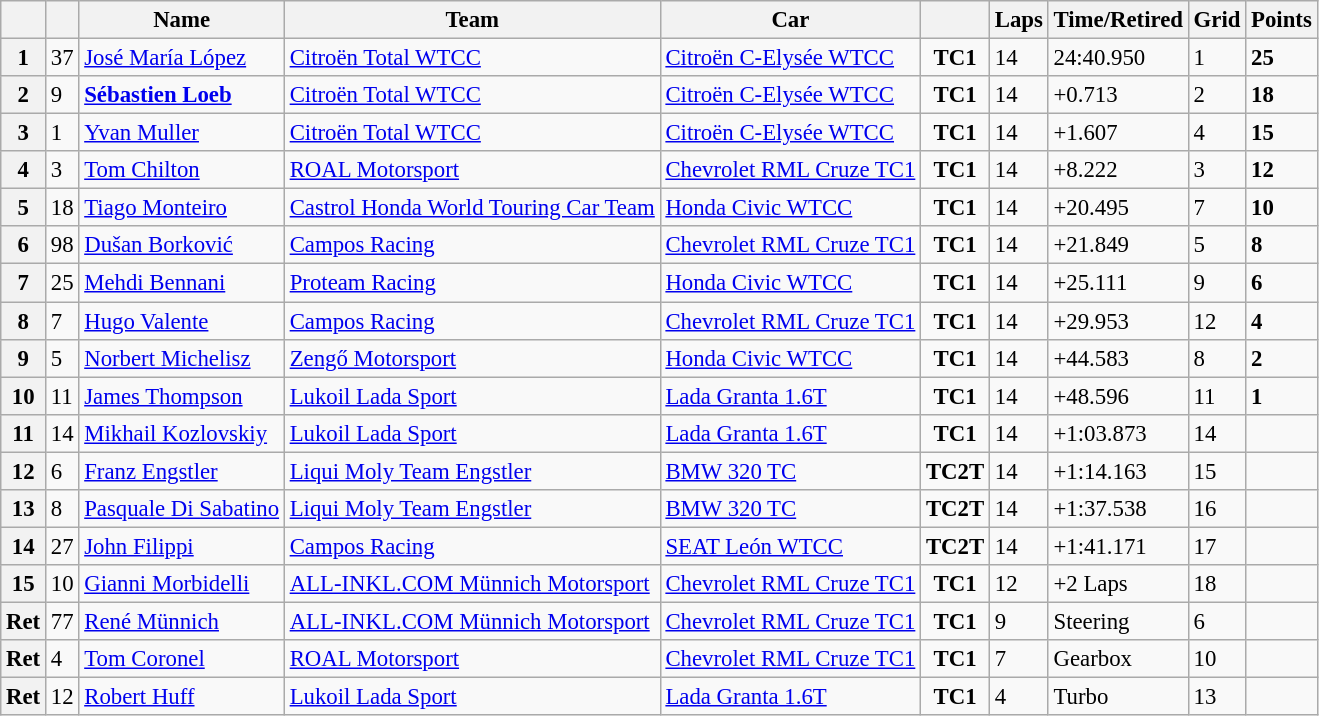<table class="wikitable sortable" style="font-size: 95%;">
<tr>
<th></th>
<th></th>
<th>Name</th>
<th>Team</th>
<th>Car</th>
<th></th>
<th>Laps</th>
<th>Time/Retired</th>
<th>Grid</th>
<th>Points</th>
</tr>
<tr>
<th>1</th>
<td>37</td>
<td> <a href='#'>José María López</a></td>
<td><a href='#'>Citroën Total WTCC</a></td>
<td><a href='#'>Citroën C-Elysée WTCC</a></td>
<td align=center><strong><span>TC1</span></strong></td>
<td>14</td>
<td>24:40.950</td>
<td>1</td>
<td><strong>25</strong></td>
</tr>
<tr>
<th>2</th>
<td>9</td>
<td><strong> <a href='#'>Sébastien Loeb</a></strong></td>
<td><a href='#'>Citroën Total WTCC</a></td>
<td><a href='#'>Citroën C-Elysée WTCC</a></td>
<td align=center><strong><span>TC1</span></strong></td>
<td>14</td>
<td>+0.713</td>
<td>2</td>
<td><strong>18</strong></td>
</tr>
<tr>
<th>3</th>
<td>1</td>
<td> <a href='#'>Yvan Muller</a></td>
<td><a href='#'>Citroën Total WTCC</a></td>
<td><a href='#'>Citroën C-Elysée WTCC</a></td>
<td align=center><strong><span>TC1</span></strong></td>
<td>14</td>
<td>+1.607</td>
<td>4</td>
<td><strong>15</strong></td>
</tr>
<tr>
<th>4</th>
<td>3</td>
<td> <a href='#'>Tom Chilton</a></td>
<td><a href='#'>ROAL Motorsport</a></td>
<td><a href='#'>Chevrolet RML Cruze TC1</a></td>
<td align=center><strong><span>TC1</span></strong></td>
<td>14</td>
<td>+8.222</td>
<td>3</td>
<td><strong>12</strong></td>
</tr>
<tr>
<th>5</th>
<td>18</td>
<td> <a href='#'>Tiago Monteiro</a></td>
<td><a href='#'>Castrol Honda World Touring Car Team</a></td>
<td><a href='#'>Honda Civic WTCC</a></td>
<td align=center><strong><span>TC1</span></strong></td>
<td>14</td>
<td>+20.495</td>
<td>7</td>
<td><strong>10</strong></td>
</tr>
<tr>
<th>6</th>
<td>98</td>
<td> <a href='#'>Dušan Borković</a></td>
<td><a href='#'>Campos Racing</a></td>
<td><a href='#'>Chevrolet RML Cruze TC1</a></td>
<td align=center><strong><span>TC1</span></strong></td>
<td>14</td>
<td>+21.849</td>
<td>5</td>
<td><strong>8</strong></td>
</tr>
<tr>
<th>7</th>
<td>25</td>
<td> <a href='#'>Mehdi Bennani</a></td>
<td><a href='#'>Proteam Racing</a></td>
<td><a href='#'>Honda Civic WTCC</a></td>
<td align=center><strong><span>TC1</span></strong></td>
<td>14</td>
<td>+25.111</td>
<td>9</td>
<td><strong>6</strong></td>
</tr>
<tr>
<th>8</th>
<td>7</td>
<td> <a href='#'>Hugo Valente</a></td>
<td><a href='#'>Campos Racing</a></td>
<td><a href='#'>Chevrolet RML Cruze TC1</a></td>
<td align=center><strong><span>TC1</span></strong></td>
<td>14</td>
<td>+29.953</td>
<td>12</td>
<td><strong>4</strong></td>
</tr>
<tr>
<th>9</th>
<td>5</td>
<td> <a href='#'>Norbert Michelisz</a></td>
<td><a href='#'>Zengő Motorsport</a></td>
<td><a href='#'>Honda Civic WTCC</a></td>
<td align=center><strong><span>TC1</span></strong></td>
<td>14</td>
<td>+44.583</td>
<td>8</td>
<td><strong>2</strong></td>
</tr>
<tr>
<th>10</th>
<td>11</td>
<td> <a href='#'>James Thompson</a></td>
<td><a href='#'>Lukoil Lada Sport</a></td>
<td><a href='#'>Lada Granta 1.6T</a></td>
<td align=center><strong><span>TC1</span></strong></td>
<td>14</td>
<td>+48.596</td>
<td>11</td>
<td><strong>1</strong></td>
</tr>
<tr>
<th>11</th>
<td>14</td>
<td> <a href='#'>Mikhail Kozlovskiy</a></td>
<td><a href='#'>Lukoil Lada Sport</a></td>
<td><a href='#'>Lada Granta 1.6T</a></td>
<td align=center><strong><span>TC1</span></strong></td>
<td>14</td>
<td>+1:03.873</td>
<td>14</td>
<td></td>
</tr>
<tr>
<th>12</th>
<td>6</td>
<td> <a href='#'>Franz Engstler</a></td>
<td><a href='#'>Liqui Moly Team Engstler</a></td>
<td><a href='#'>BMW 320 TC</a></td>
<td align=center><strong><span>TC2T</span></strong></td>
<td>14</td>
<td>+1:14.163</td>
<td>15</td>
<td></td>
</tr>
<tr>
<th>13</th>
<td>8</td>
<td> <a href='#'>Pasquale Di Sabatino</a></td>
<td><a href='#'>Liqui Moly Team Engstler</a></td>
<td><a href='#'>BMW 320 TC</a></td>
<td align=center><strong><span>TC2T</span></strong></td>
<td>14</td>
<td>+1:37.538</td>
<td>16</td>
<td></td>
</tr>
<tr>
<th>14</th>
<td>27</td>
<td> <a href='#'>John Filippi</a></td>
<td><a href='#'>Campos Racing</a></td>
<td><a href='#'>SEAT León WTCC</a></td>
<td align=center><strong><span>TC2T</span></strong></td>
<td>14</td>
<td>+1:41.171</td>
<td>17</td>
<td></td>
</tr>
<tr>
<th>15</th>
<td>10</td>
<td> <a href='#'>Gianni Morbidelli</a></td>
<td><a href='#'>ALL-INKL.COM Münnich Motorsport</a></td>
<td><a href='#'>Chevrolet RML Cruze TC1</a></td>
<td align=center><strong><span>TC1</span></strong></td>
<td>12</td>
<td>+2 Laps</td>
<td>18</td>
<td></td>
</tr>
<tr>
<th>Ret</th>
<td>77</td>
<td> <a href='#'>René Münnich</a></td>
<td><a href='#'>ALL-INKL.COM Münnich Motorsport</a></td>
<td><a href='#'>Chevrolet RML Cruze TC1</a></td>
<td align=center><strong><span>TC1</span></strong></td>
<td>9</td>
<td>Steering</td>
<td>6</td>
<td></td>
</tr>
<tr>
<th>Ret</th>
<td>4</td>
<td> <a href='#'>Tom Coronel</a></td>
<td><a href='#'>ROAL Motorsport</a></td>
<td><a href='#'>Chevrolet RML Cruze TC1</a></td>
<td align=center><strong><span>TC1</span></strong></td>
<td>7</td>
<td>Gearbox</td>
<td>10</td>
<td></td>
</tr>
<tr>
<th>Ret</th>
<td>12</td>
<td> <a href='#'>Robert Huff</a></td>
<td><a href='#'>Lukoil Lada Sport</a></td>
<td><a href='#'>Lada Granta 1.6T</a></td>
<td align=center><strong><span>TC1</span></strong></td>
<td>4</td>
<td>Turbo</td>
<td>13</td>
<td></td>
</tr>
</table>
